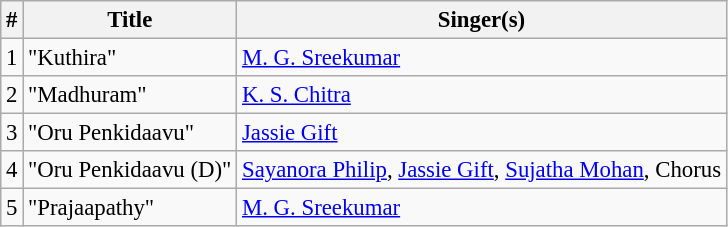<table class="wikitable" style="font-size:95%;">
<tr>
<th>#</th>
<th>Title</th>
<th>Singer(s)</th>
</tr>
<tr>
<td>1</td>
<td>"Kuthira"</td>
<td><a href='#'>M. G. Sreekumar</a></td>
</tr>
<tr>
<td>2</td>
<td>"Madhuram"</td>
<td><a href='#'>K. S. Chitra</a></td>
</tr>
<tr>
<td>3</td>
<td>"Oru Penkidaavu"</td>
<td><a href='#'>Jassie Gift</a></td>
</tr>
<tr>
<td>4</td>
<td>"Oru Penkidaavu (D)"</td>
<td><a href='#'>Sayanora Philip</a>, <a href='#'>Jassie Gift</a>, <a href='#'>Sujatha Mohan</a>, Chorus</td>
</tr>
<tr>
<td>5</td>
<td>"Prajaapathy"</td>
<td><a href='#'>M. G. Sreekumar</a></td>
</tr>
</table>
